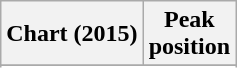<table class="wikitable sortable plainrowheaders" style="text-align:center;">
<tr>
<th scope="col">Chart (2015)</th>
<th scope="col">Peak<br>position</th>
</tr>
<tr>
</tr>
<tr>
</tr>
<tr>
</tr>
</table>
